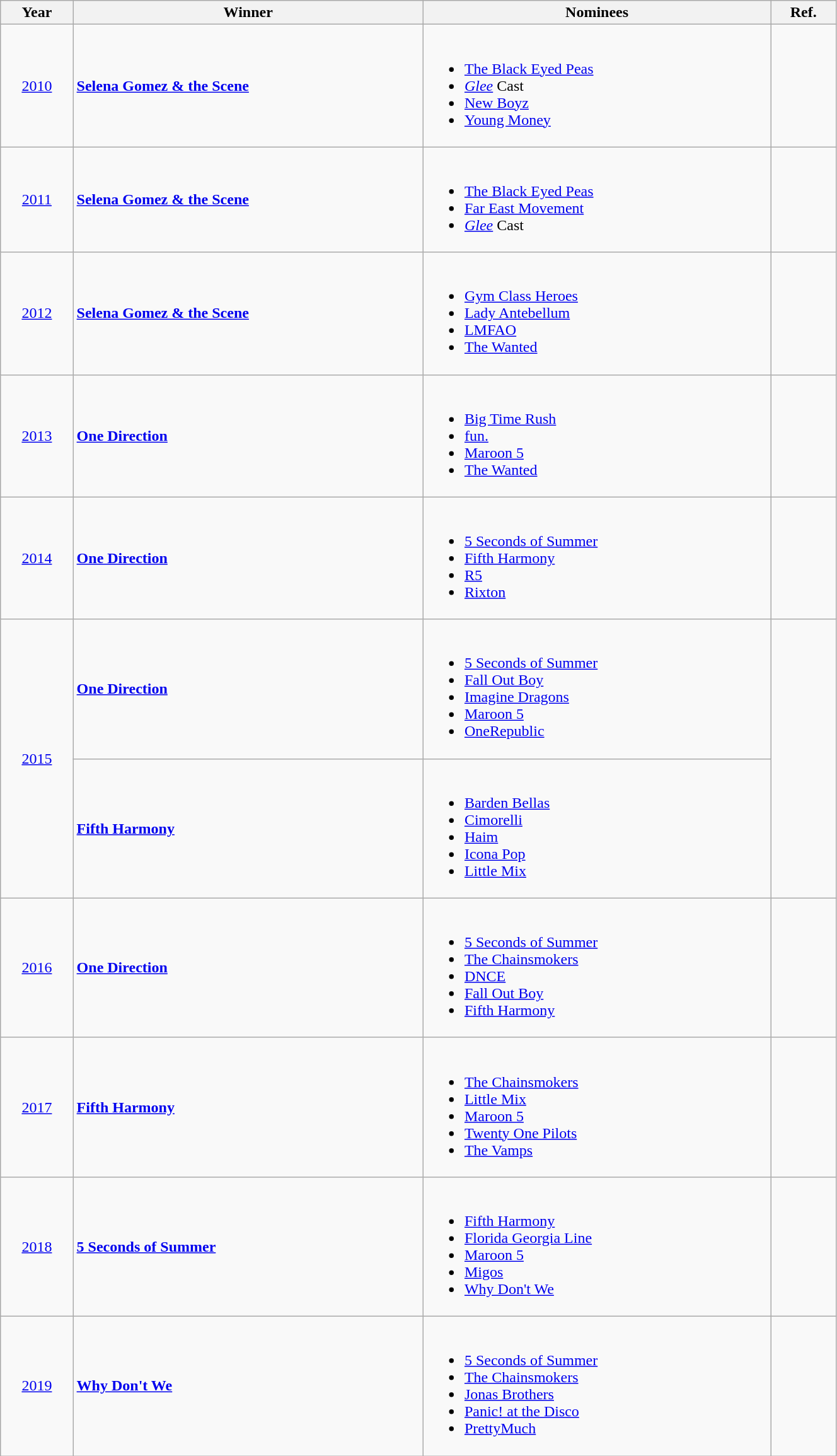<table class="wikitable" width=70%>
<tr>
<th>Year</th>
<th>Winner</th>
<th>Nominees</th>
<th>Ref.</th>
</tr>
<tr>
<td align="center"><a href='#'>2010</a></td>
<td><strong><a href='#'>Selena Gomez & the Scene</a></strong></td>
<td><br><ul><li><a href='#'>The Black Eyed Peas</a></li><li><em><a href='#'>Glee</a></em> Cast</li><li><a href='#'>New Boyz</a></li><li><a href='#'>Young Money</a></li></ul></td>
<td align="center"></td>
</tr>
<tr>
<td align="center"><a href='#'>2011</a></td>
<td><strong><a href='#'>Selena Gomez & the Scene</a></strong></td>
<td><br><ul><li><a href='#'>The Black Eyed Peas</a></li><li><a href='#'>Far East Movement</a></li><li><em><a href='#'>Glee</a></em> Cast</li></ul></td>
<td align="center"></td>
</tr>
<tr>
<td align="center"><a href='#'>2012</a></td>
<td><strong><a href='#'>Selena Gomez & the Scene</a></strong></td>
<td><br><ul><li><a href='#'>Gym Class Heroes</a></li><li><a href='#'>Lady Antebellum</a></li><li><a href='#'>LMFAO</a></li><li><a href='#'>The Wanted</a></li></ul></td>
<td align="center"></td>
</tr>
<tr>
<td align="center"><a href='#'>2013</a></td>
<td><strong><a href='#'>One Direction</a></strong></td>
<td><br><ul><li><a href='#'>Big Time Rush</a></li><li><a href='#'>fun.</a></li><li><a href='#'>Maroon 5</a></li><li><a href='#'>The Wanted</a></li></ul></td>
<td align="center"></td>
</tr>
<tr>
<td align="center"><a href='#'>2014</a></td>
<td><strong><a href='#'>One Direction</a></strong></td>
<td><br><ul><li><a href='#'>5 Seconds of Summer</a></li><li><a href='#'>Fifth Harmony</a></li><li><a href='#'>R5</a></li><li><a href='#'>Rixton</a></li></ul></td>
<td align="center"></td>
</tr>
<tr>
<td align="center" rowspan="2"><a href='#'>2015</a></td>
<td><strong><a href='#'>One Direction</a></strong></td>
<td><br><ul><li><a href='#'>5 Seconds of Summer</a></li><li><a href='#'>Fall Out Boy</a></li><li><a href='#'>Imagine Dragons</a></li><li><a href='#'>Maroon 5</a></li><li><a href='#'>OneRepublic</a></li></ul></td>
<td rowspan="2" align="center"></td>
</tr>
<tr>
<td><strong><a href='#'>Fifth Harmony</a></strong></td>
<td><br><ul><li><a href='#'>Barden Bellas</a></li><li><a href='#'>Cimorelli</a></li><li><a href='#'>Haim</a></li><li><a href='#'>Icona Pop</a></li><li><a href='#'>Little Mix</a></li></ul></td>
</tr>
<tr>
<td align="center"><a href='#'>2016</a></td>
<td><strong><a href='#'>One Direction</a></strong></td>
<td><br><ul><li><a href='#'>5 Seconds of Summer</a></li><li><a href='#'>The Chainsmokers</a></li><li><a href='#'>DNCE</a></li><li><a href='#'>Fall Out Boy</a></li><li><a href='#'>Fifth Harmony</a></li></ul></td>
<td align="center"></td>
</tr>
<tr>
<td align="center"><a href='#'>2017</a></td>
<td><strong><a href='#'>Fifth Harmony</a></strong></td>
<td><br><ul><li><a href='#'>The Chainsmokers</a></li><li><a href='#'>Little Mix</a></li><li><a href='#'>Maroon 5</a></li><li><a href='#'>Twenty One Pilots</a></li><li><a href='#'>The Vamps</a></li></ul></td>
<td align="center"></td>
</tr>
<tr>
<td align="center"><a href='#'>2018</a></td>
<td><strong><a href='#'>5 Seconds of Summer</a></strong></td>
<td><br><ul><li><a href='#'>Fifth Harmony</a></li><li><a href='#'>Florida Georgia Line</a></li><li><a href='#'>Maroon 5</a></li><li><a href='#'>Migos</a></li><li><a href='#'>Why Don't We</a></li></ul></td>
<td align="center"></td>
</tr>
<tr>
<td align="center"><a href='#'>2019</a></td>
<td><strong><a href='#'>Why Don't We</a></strong></td>
<td><br><ul><li><a href='#'>5 Seconds of Summer</a></li><li><a href='#'>The Chainsmokers</a></li><li><a href='#'>Jonas Brothers</a></li><li><a href='#'>Panic! at the Disco</a></li><li><a href='#'>PrettyMuch</a></li></ul></td>
<td align="center"></td>
</tr>
</table>
